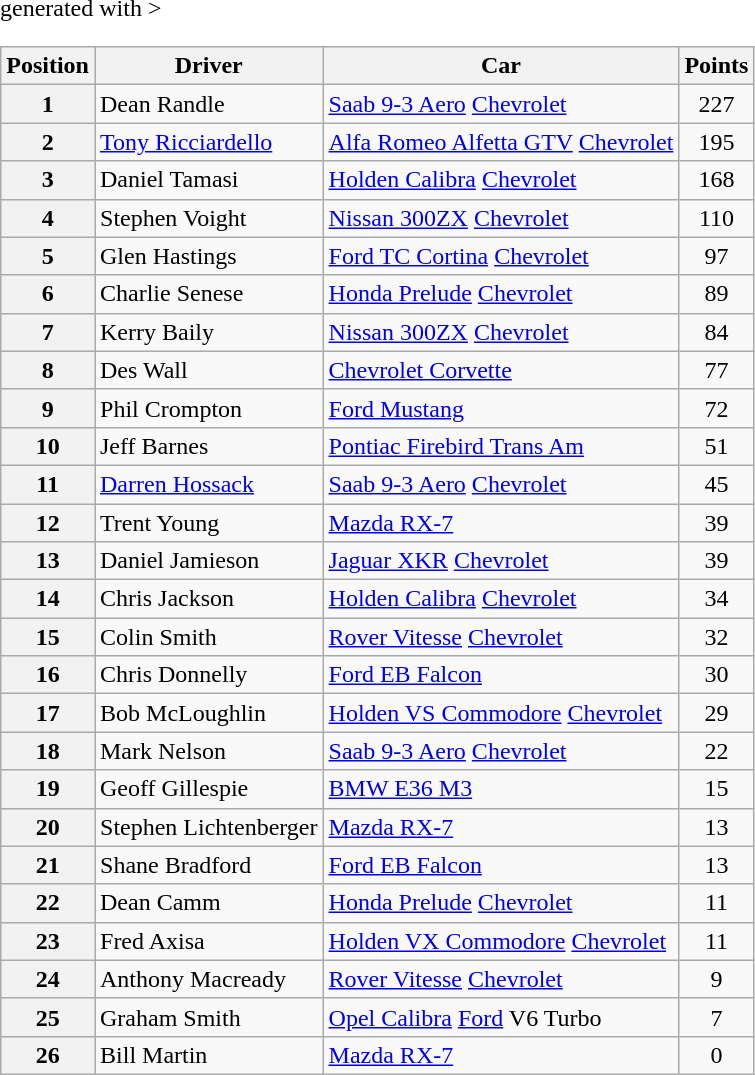<table class="wikitable" <hiddentext>generated with >
<tr style="font-weight:bold">
<th>Position</th>
<th>Driver</th>
<th>Car</th>
<th>Points</th>
</tr>
<tr>
<th>1</th>
<td>Dean Randle</td>
<td><a href='#'>Saab 9-3 Aero</a> <a href='#'>Chevrolet</a></td>
<td align="center">227</td>
</tr>
<tr>
<th>2</th>
<td><a href='#'>Tony Ricciardello</a></td>
<td><a href='#'>Alfa Romeo Alfetta GTV</a> <a href='#'>Chevrolet</a></td>
<td align="center">195</td>
</tr>
<tr>
<th>3</th>
<td>Daniel Tamasi</td>
<td><a href='#'>Holden Calibra</a> <a href='#'>Chevrolet</a></td>
<td align="center">168</td>
</tr>
<tr>
<th>4</th>
<td>Stephen Voight</td>
<td><a href='#'>Nissan 300ZX</a> <a href='#'>Chevrolet</a></td>
<td align="center">110</td>
</tr>
<tr>
<th>5</th>
<td>Glen Hastings</td>
<td><a href='#'>Ford TC Cortina</a> <a href='#'>Chevrolet</a></td>
<td align="center">97</td>
</tr>
<tr>
<th>6</th>
<td>Charlie Senese</td>
<td><a href='#'>Honda Prelude</a> <a href='#'>Chevrolet</a></td>
<td align="center">89</td>
</tr>
<tr>
<th>7</th>
<td>Kerry Baily</td>
<td><a href='#'>Nissan 300ZX</a> <a href='#'>Chevrolet</a></td>
<td align="center">84</td>
</tr>
<tr>
<th>8</th>
<td>Des Wall</td>
<td><a href='#'>Chevrolet Corvette</a></td>
<td align="center">77</td>
</tr>
<tr>
<th>9</th>
<td>Phil Crompton</td>
<td><a href='#'>Ford Mustang</a></td>
<td align="center">72</td>
</tr>
<tr>
<th>10</th>
<td>Jeff Barnes</td>
<td><a href='#'>Pontiac Firebird Trans Am</a></td>
<td align="center">51</td>
</tr>
<tr>
<th>11</th>
<td><a href='#'>Darren Hossack</a></td>
<td><a href='#'>Saab 9-3 Aero</a> <a href='#'>Chevrolet</a></td>
<td align="center">45</td>
</tr>
<tr>
<th>12</th>
<td>Trent Young</td>
<td><a href='#'>Mazda RX-7</a></td>
<td align="center">39</td>
</tr>
<tr>
<th>13</th>
<td>Daniel Jamieson</td>
<td><a href='#'>Jaguar XKR</a> <a href='#'>Chevrolet</a></td>
<td align="center">39</td>
</tr>
<tr>
<th>14</th>
<td>Chris Jackson</td>
<td><a href='#'>Holden Calibra</a> <a href='#'>Chevrolet</a></td>
<td align="center">34</td>
</tr>
<tr>
<th>15</th>
<td>Colin Smith</td>
<td><a href='#'>Rover Vitesse</a> <a href='#'>Chevrolet</a></td>
<td align="center">32</td>
</tr>
<tr>
<th>16</th>
<td>Chris Donnelly</td>
<td><a href='#'>Ford EB Falcon</a></td>
<td align="center">30</td>
</tr>
<tr>
<th>17</th>
<td>Bob McLoughlin</td>
<td><a href='#'>Holden VS Commodore</a> <a href='#'>Chevrolet</a></td>
<td align="center">29</td>
</tr>
<tr>
<th>18</th>
<td>Mark Nelson</td>
<td><a href='#'>Saab 9-3 Aero</a> <a href='#'>Chevrolet</a></td>
<td align="center">22</td>
</tr>
<tr>
<th>19</th>
<td>Geoff Gillespie</td>
<td><a href='#'>BMW E36 M3</a></td>
<td align="center">15</td>
</tr>
<tr>
<th>20</th>
<td>Stephen Lichtenberger</td>
<td><a href='#'>Mazda RX-7</a></td>
<td align="center">13</td>
</tr>
<tr>
<th>21</th>
<td>Shane Bradford</td>
<td><a href='#'>Ford EB Falcon</a></td>
<td align="center">13</td>
</tr>
<tr>
<th>22</th>
<td>Dean Camm</td>
<td><a href='#'>Honda Prelude</a> <a href='#'>Chevrolet</a></td>
<td align="center">11</td>
</tr>
<tr>
<th>23</th>
<td>Fred Axisa</td>
<td><a href='#'>Holden VX Commodore</a> <a href='#'>Chevrolet</a></td>
<td align="center">11</td>
</tr>
<tr>
<th>24</th>
<td>Anthony Macready</td>
<td><a href='#'>Rover Vitesse</a> <a href='#'>Chevrolet</a></td>
<td align="center">9</td>
</tr>
<tr>
<th>25</th>
<td>Graham Smith</td>
<td><a href='#'>Opel Calibra</a> <a href='#'>Ford</a> V6 Turbo</td>
<td align="center">7</td>
</tr>
<tr>
<th>26</th>
<td>Bill Martin</td>
<td><a href='#'>Mazda RX-7</a></td>
<td align="center">0</td>
</tr>
</table>
